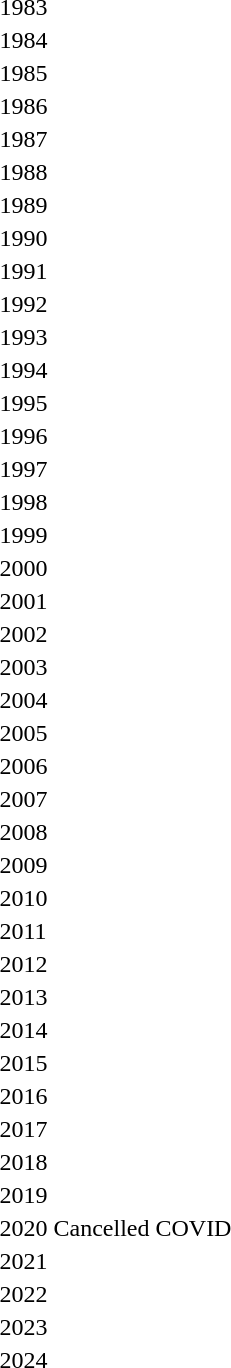<table>
<tr>
<td>1983</td>
<td></td>
<td></td>
<td></td>
<td></td>
</tr>
<tr>
<td>1984</td>
<td></td>
<td></td>
<td></td>
<td></td>
</tr>
<tr>
<td>1985</td>
<td></td>
<td></td>
<td></td>
<td></td>
</tr>
<tr>
<td>1986</td>
<td></td>
<td></td>
<td></td>
<td></td>
</tr>
<tr>
<td>1987</td>
<td></td>
<td></td>
<td></td>
<td></td>
</tr>
<tr>
<td>1988</td>
<td></td>
<td></td>
<td></td>
<td></td>
</tr>
<tr>
<td>1989</td>
<td></td>
<td></td>
<td></td>
<td></td>
</tr>
<tr>
<td>1990</td>
<td></td>
<td></td>
<td></td>
<td></td>
</tr>
<tr>
<td>1991</td>
<td></td>
<td></td>
<td></td>
<td></td>
</tr>
<tr>
<td>1992</td>
<td></td>
<td></td>
<td></td>
<td></td>
</tr>
<tr>
<td>1993</td>
<td></td>
<td></td>
<td></td>
<td></td>
</tr>
<tr>
<td>1994</td>
<td></td>
<td></td>
<td></td>
<td></td>
</tr>
<tr>
<td>1995</td>
<td></td>
<td></td>
<td></td>
<td></td>
</tr>
<tr>
<td>1996</td>
<td></td>
<td></td>
<td></td>
<td></td>
</tr>
<tr>
<td>1997</td>
<td></td>
<td></td>
<td></td>
<td></td>
</tr>
<tr>
<td>1998</td>
<td></td>
<td></td>
<td></td>
<td></td>
</tr>
<tr>
<td>1999</td>
<td></td>
<td></td>
<td></td>
<td></td>
</tr>
<tr>
<td>2000</td>
<td></td>
<td></td>
<td></td>
<td></td>
</tr>
<tr>
<td>2001</td>
<td></td>
<td></td>
<td></td>
<td></td>
</tr>
<tr>
<td>2002</td>
<td></td>
<td></td>
<td></td>
<td></td>
</tr>
<tr>
<td>2003</td>
<td></td>
<td></td>
<td></td>
<td></td>
</tr>
<tr>
<td>2004</td>
<td></td>
<td></td>
<td></td>
<td></td>
</tr>
<tr>
<td>2005</td>
<td></td>
<td></td>
<td></td>
<td></td>
</tr>
<tr>
<td>2006</td>
<td></td>
<td></td>
<td></td>
<td></td>
</tr>
<tr>
<td>2007</td>
<td></td>
<td></td>
<td></td>
<td></td>
</tr>
<tr>
<td>2008</td>
<td></td>
<td></td>
<td></td>
<td></td>
</tr>
<tr>
<td>2009</td>
<td></td>
<td></td>
<td></td>
<td></td>
</tr>
<tr>
<td>2010</td>
<td></td>
<td></td>
<td></td>
<td></td>
</tr>
<tr>
<td>2011</td>
<td></td>
<td></td>
<td></td>
<td></td>
</tr>
<tr>
<td>2012</td>
<td></td>
<td></td>
<td></td>
<td></td>
</tr>
<tr>
<td>2013</td>
<td></td>
<td></td>
<td></td>
<td></td>
</tr>
<tr>
<td>2014</td>
<td></td>
<td></td>
<td></td>
<td></td>
</tr>
<tr>
<td>2015</td>
<td></td>
<td></td>
<td></td>
<td></td>
</tr>
<tr>
<td>2016</td>
<td></td>
<td></td>
<td></td>
<td></td>
</tr>
<tr>
<td>2017</td>
<td></td>
<td></td>
<td></td>
<td></td>
</tr>
<tr>
<td>2018</td>
<td></td>
<td></td>
<td></td>
<td></td>
</tr>
<tr>
<td>2019</td>
<td></td>
<td></td>
<td></td>
<td></td>
</tr>
<tr>
<td>2020</td>
<td colspan=3>Cancelled COVID</td>
<td></td>
</tr>
<tr>
<td>2021</td>
<td></td>
<td></td>
<td></td>
<td></td>
</tr>
<tr>
<td>2022</td>
<td></td>
<td></td>
<td></td>
<td></td>
</tr>
<tr>
<td>2023</td>
<td></td>
<td></td>
<td></td>
<td></td>
</tr>
<tr>
<td>2024</td>
<td></td>
<td></td>
<td></td>
<td></td>
</tr>
</table>
